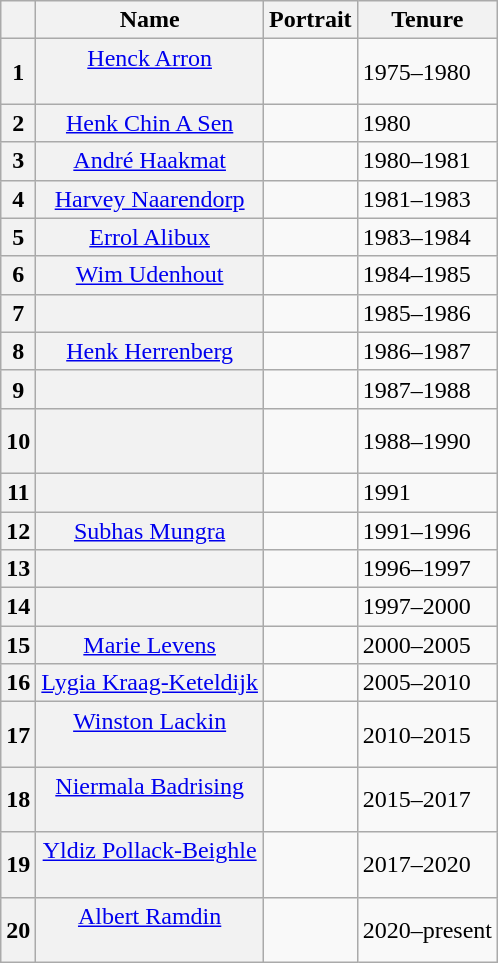<table class="wikitable">
<tr>
<th></th>
<th>Name<br></th>
<th>Portrait</th>
<th>Tenure</th>
</tr>
<tr>
<th>1</th>
<th align="center" scope="row" style="font-weight:normal;"><a href='#'>Henck Arron</a><br><br></th>
<td></td>
<td>1975–1980</td>
</tr>
<tr>
<th>2</th>
<th align="center" scope="row" style="font-weight:normal;"><a href='#'>Henk Chin A Sen</a><br></th>
<td></td>
<td>1980</td>
</tr>
<tr>
<th>3</th>
<th align="center" scope="row" style="font-weight:normal;"><a href='#'>André Haakmat</a><br></th>
<td></td>
<td>1980–1981</td>
</tr>
<tr>
<th>4</th>
<th align="center" scope="row" style="font-weight:normal;"><a href='#'>Harvey Naarendorp</a><br></th>
<td></td>
<td>1981–1983</td>
</tr>
<tr>
<th>5</th>
<th align="center" scope="row" style="font-weight:normal;"><a href='#'>Errol Alibux</a><br></th>
<td></td>
<td>1983–1984</td>
</tr>
<tr>
<th>6</th>
<th align="center" scope="row" style="font-weight:normal;"><a href='#'>Wim Udenhout</a><br></th>
<td></td>
<td>1984–1985</td>
</tr>
<tr>
<th>7</th>
<th align="center" scope="row" style="font-weight:normal;"><br></th>
<td></td>
<td>1985–1986</td>
</tr>
<tr>
<th>8</th>
<th align="center" scope="row" style="font-weight:normal;"><a href='#'>Henk Herrenberg</a><br></th>
<td></td>
<td>1986–1987</td>
</tr>
<tr>
<th>9</th>
<th align="center" scope="row" style="font-weight:normal;"><br></th>
<td></td>
<td>1987–1988</td>
</tr>
<tr>
<th>10</th>
<th align="center" scope="row" style="font-weight:normal;"><br><br></th>
<td></td>
<td>1988–1990</td>
</tr>
<tr>
<th>11</th>
<th align="center" scope="row" style="font-weight:normal;"><br></th>
<td></td>
<td>1991</td>
</tr>
<tr>
<th>12</th>
<th align="center" scope="row" style="font-weight:normal;"><a href='#'>Subhas Mungra</a><br></th>
<td></td>
<td>1991–1996</td>
</tr>
<tr>
<th>13</th>
<th align="center" scope="row" style="font-weight:normal;"><br></th>
<td></td>
<td>1996–1997</td>
</tr>
<tr>
<th>14</th>
<th align="center" scope="row" style="font-weight:normal;"><br></th>
<td></td>
<td>1997–2000</td>
</tr>
<tr>
<th>15</th>
<th align="center" scope="row" style="font-weight:normal;"><a href='#'>Marie Levens</a><br></th>
<td></td>
<td>2000–2005</td>
</tr>
<tr>
<th>16</th>
<th align="center" scope="row" style="font-weight:normal;"><a href='#'>Lygia Kraag-Keteldijk</a><br></th>
<td></td>
<td>2005–2010</td>
</tr>
<tr>
<th>17</th>
<th align="center" scope="row" style="font-weight:normal;"><a href='#'>Winston Lackin</a><br><br></th>
<td></td>
<td>2010–2015</td>
</tr>
<tr>
<th>18</th>
<th align="center" scope="row" style="font-weight:normal;"><a href='#'>Niermala Badrising</a><br><br></th>
<td></td>
<td>2015–2017</td>
</tr>
<tr>
<th>19</th>
<th align="center" scope="row" style="font-weight:normal;"><a href='#'>Yldiz Pollack-Beighle</a><br><br></th>
<td></td>
<td>2017–2020</td>
</tr>
<tr>
<th>20</th>
<th align="center" scope="row" style="font-weight:normal;"><a href='#'>Albert Ramdin</a><br><br></th>
<td></td>
<td>2020–present</td>
</tr>
</table>
